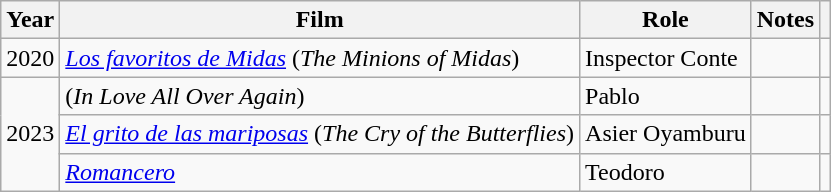<table class="sortable wikitable">
<tr>
<th>Year</th>
<th>Film</th>
<th>Role</th>
<th>Notes</th>
<th class="unsortable"></th>
</tr>
<tr>
<td align = "center">2020</td>
<td><em><a href='#'>Los favoritos de Midas</a></em> (<em>The Minions of Midas</em>)</td>
<td>Inspector Conte</td>
<td></td>
<td align = "center"></td>
</tr>
<tr>
<td rowspan = "3" align = "center">2023</td>
<td><em></em> (<em>In Love All Over Again</em>)</td>
<td>Pablo</td>
<td></td>
<td align = "center"></td>
</tr>
<tr>
<td><em><a href='#'>El grito de las mariposas</a></em> (<em>The Cry of the Butterflies</em>)</td>
<td>Asier Oyamburu</td>
<td></td>
<td align = "center"></td>
</tr>
<tr>
<td><em><a href='#'>Romancero</a></em></td>
<td>Teodoro</td>
<td></td>
<td align= "center"></td>
</tr>
</table>
